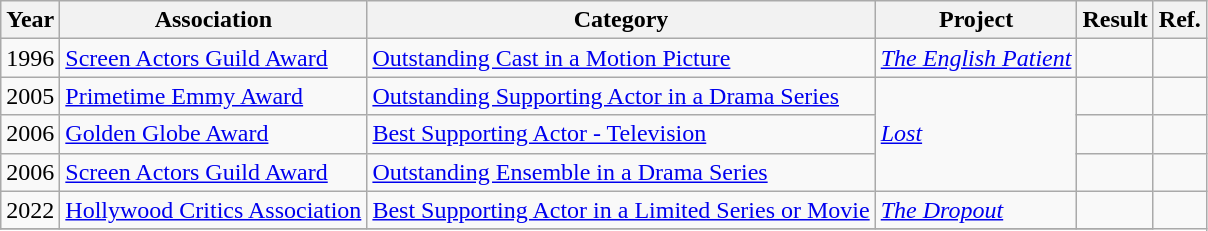<table class="wikitable plainrowheaders sortable">
<tr>
<th>Year</th>
<th>Association</th>
<th>Category</th>
<th>Project</th>
<th>Result</th>
<th class="unsortable">Ref.</th>
</tr>
<tr>
<td>1996</td>
<td><a href='#'>Screen Actors Guild Award</a></td>
<td><a href='#'>Outstanding Cast in a Motion Picture</a></td>
<td><em><a href='#'>The English Patient</a></em></td>
<td></td>
<td></td>
</tr>
<tr>
<td>2005</td>
<td><a href='#'>Primetime Emmy Award</a></td>
<td><a href='#'>Outstanding Supporting Actor in a Drama Series</a></td>
<td rowspan=3><em><a href='#'>Lost</a></em></td>
<td></td>
<td></td>
</tr>
<tr>
<td>2006</td>
<td><a href='#'>Golden Globe Award</a></td>
<td><a href='#'>Best Supporting Actor - Television</a></td>
<td></td>
<td></td>
</tr>
<tr>
<td>2006</td>
<td><a href='#'>Screen Actors Guild Award</a></td>
<td><a href='#'>Outstanding Ensemble in a Drama Series</a></td>
<td></td>
<td></td>
</tr>
<tr>
<td>2022</td>
<td><a href='#'>Hollywood Critics Association</a></td>
<td><a href='#'>Best Supporting Actor in a Limited Series or Movie</a></td>
<td><em><a href='#'>The Dropout</a></em></td>
<td></td>
</tr>
<tr>
</tr>
</table>
